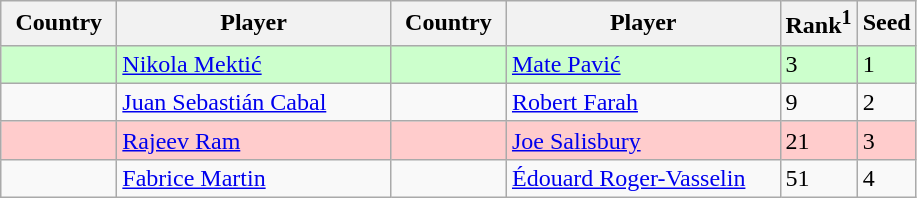<table class="sortable wikitable">
<tr>
<th width="70">Country</th>
<th width="175">Player</th>
<th width="70">Country</th>
<th width="175">Player</th>
<th>Rank<sup>1</sup></th>
<th>Seed</th>
</tr>
<tr bgcolor=#cfc>
<td></td>
<td><a href='#'>Nikola Mektić</a></td>
<td></td>
<td><a href='#'>Mate Pavić</a></td>
<td>3</td>
<td>1</td>
</tr>
<tr>
<td></td>
<td><a href='#'>Juan Sebastián Cabal</a></td>
<td></td>
<td><a href='#'>Robert Farah</a></td>
<td>9</td>
<td>2</td>
</tr>
<tr bgcolor=#fcc>
<td></td>
<td><a href='#'>Rajeev Ram</a></td>
<td></td>
<td><a href='#'>Joe Salisbury</a></td>
<td>21</td>
<td>3</td>
</tr>
<tr>
<td></td>
<td><a href='#'>Fabrice Martin</a></td>
<td></td>
<td><a href='#'>Édouard Roger-Vasselin</a></td>
<td>51</td>
<td>4</td>
</tr>
</table>
